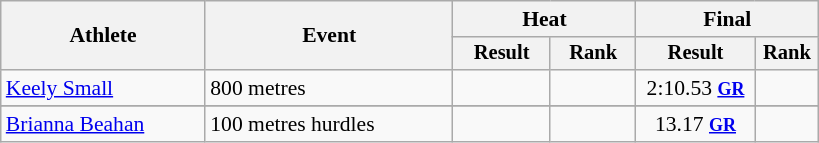<table class=wikitable style=font-size:90%>
<tr>
<th rowspan=2 style="width:9em;">Athlete</th>
<th rowspan=2 style="width:11em;">Event</th>
<th colspan=2 style="width:8em;">Heat</th>
<th colspan=2 style="width:8em;">Final</th>
</tr>
<tr style=font-size:95%>
<th>Result</th>
<th>Rank</th>
<th>Result</th>
<th>Rank</th>
</tr>
<tr align=center>
<td align=left><a href='#'>Keely Small</a></td>
<td align=left>800 metres</td>
<td></td>
<td></td>
<td>2:10.53 <small><strong><a href='#'>GR</a></strong></small></td>
<td></td>
</tr>
<tr>
</tr>
<tr align=center>
<td align=left><a href='#'>Brianna Beahan</a></td>
<td align=left>100 metres hurdles</td>
<td></td>
<td></td>
<td>13.17 <small><strong><a href='#'>GR</a></strong></small></td>
<td></td>
</tr>
</table>
